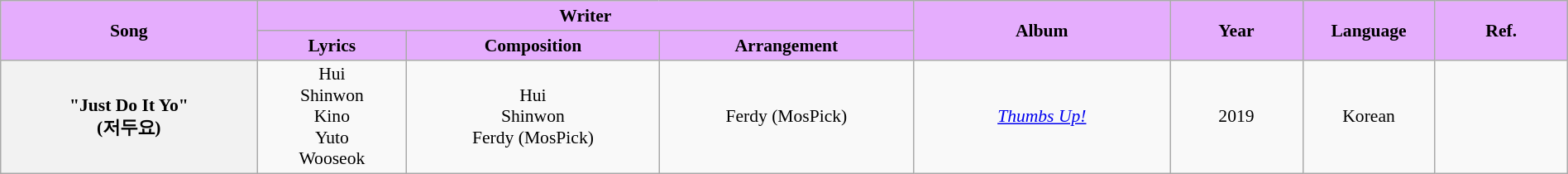<table class="wikitable" style="margin:0.5em auto; clear:both; font-size:.9em; text-align:center; width:100%">
<tr>
<th rowspan="2" style="width:200px; background:#E5ADFD;">Song</th>
<th colspan="3" style="width:700px; background:#E5ADFD;">Writer</th>
<th rowspan="2" style="width:200px; background:#E5ADFD;">Album</th>
<th rowspan="2" style="width:100px; background:#E5ADFD;">Year</th>
<th rowspan="2" style="width:100px; background:#E5ADFD;">Language</th>
<th rowspan="2" style="width:100px; background:#E5ADFD;">Ref.</th>
</tr>
<tr>
<th style=background:#E5ADFD;">Lyrics</th>
<th style=background:#E5ADFD;">Composition</th>
<th style=background:#E5ADFD;">Arrangement</th>
</tr>
<tr>
<th>"Just Do It Yo" <br>(저두요)</th>
<td>Hui<br>Shinwon<br>Kino<br>Yuto<br>Wooseok</td>
<td>Hui<br>Shinwon<br>Ferdy (MosPick)</td>
<td>Ferdy (MosPick)</td>
<td><em><a href='#'>Thumbs Up!</a></em></td>
<td>2019</td>
<td>Korean</td>
<td></td>
</tr>
</table>
